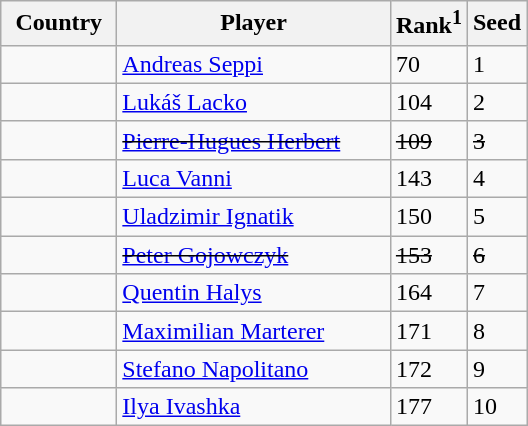<table class="sortable wikitable">
<tr>
<th width="70">Country</th>
<th width="175">Player</th>
<th>Rank<sup>1</sup></th>
<th>Seed</th>
</tr>
<tr>
<td></td>
<td><a href='#'>Andreas Seppi</a></td>
<td>70</td>
<td>1</td>
</tr>
<tr>
<td></td>
<td><a href='#'>Lukáš Lacko</a></td>
<td>104</td>
<td>2</td>
</tr>
<tr>
<td><s></s></td>
<td><s><a href='#'>Pierre-Hugues Herbert</a></s></td>
<td><s>109</s></td>
<td><s>3</s></td>
</tr>
<tr>
<td></td>
<td><a href='#'>Luca Vanni</a></td>
<td>143</td>
<td>4</td>
</tr>
<tr>
<td></td>
<td><a href='#'>Uladzimir Ignatik</a></td>
<td>150</td>
<td>5</td>
</tr>
<tr>
<td><s></s></td>
<td><s><a href='#'>Peter Gojowczyk</a></s></td>
<td><s>153</s></td>
<td><s>6</s></td>
</tr>
<tr>
<td></td>
<td><a href='#'>Quentin Halys</a></td>
<td>164</td>
<td>7</td>
</tr>
<tr>
<td></td>
<td><a href='#'>Maximilian Marterer</a></td>
<td>171</td>
<td>8</td>
</tr>
<tr>
<td></td>
<td><a href='#'>Stefano Napolitano</a></td>
<td>172</td>
<td>9</td>
</tr>
<tr>
<td></td>
<td><a href='#'>Ilya Ivashka</a></td>
<td>177</td>
<td>10</td>
</tr>
</table>
